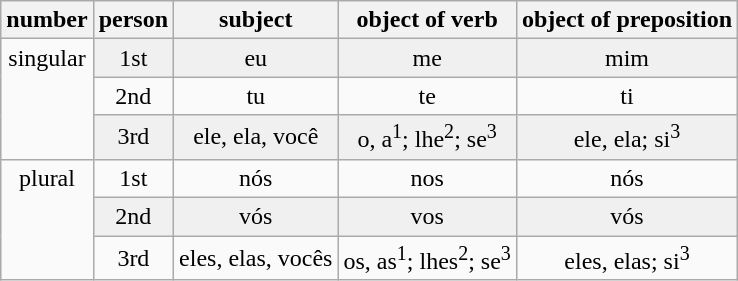<table class="wikitable" style="text-align: center">
<tr>
<th>number</th>
<th>person</th>
<th>subject</th>
<th>object of verb</th>
<th>object of preposition</th>
</tr>
<tr style="background-color: #f0f0f0;">
<td rowspan="3" valign="top" style="background-color: #fafafa;">singular</td>
<td>1st</td>
<td>eu</td>
<td>me</td>
<td>mim</td>
</tr>
<tr style="background-color: #fafafa;">
<td>2nd</td>
<td>tu</td>
<td>te</td>
<td>ti</td>
</tr>
<tr style="background-color: #f0f0f0;">
<td>3rd</td>
<td>ele, ela, você</td>
<td>o, a<sup>1</sup>; lhe<sup>2</sup>; se<sup>3</sup></td>
<td>ele, ela; si<sup>3</sup></td>
</tr>
<tr style="background-color: #fafafa;">
<td rowspan="3" valign="top">plural</td>
<td>1st</td>
<td>nós</td>
<td>nos</td>
<td>nós</td>
</tr>
<tr style="background-color: #f0f0f0;">
<td>2nd</td>
<td>vós</td>
<td>vos</td>
<td>vós</td>
</tr>
<tr style="background-color: #fafafa;">
<td>3rd</td>
<td>eles, elas, vocês</td>
<td>os, as<sup>1</sup>; lhes<sup>2</sup>; se<sup>3</sup></td>
<td>eles, elas; si<sup>3</sup></td>
</tr>
</table>
